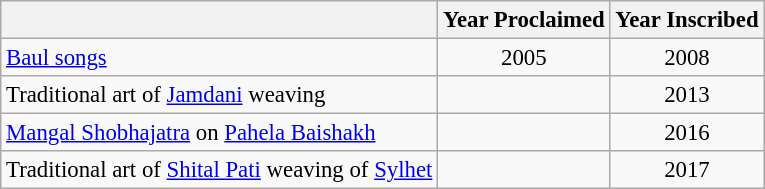<table class="wikitable sortable" style="margin:0 1em 0 0; font-size:95%;">
<tr>
<th></th>
<th>Year Proclaimed </th>
<th>Year Inscribed</th>
</tr>
<tr>
<td><a href='#'>Baul songs</a></td>
<td style="text-align:center;">2005</td>
<td style="text-align:center;">2008</td>
</tr>
<tr>
<td>Traditional art of <a href='#'>Jamdani</a> weaving</td>
<td style="text-align:center;"></td>
<td style="text-align:center;">2013</td>
</tr>
<tr>
<td><a href='#'>Mangal Shobhajatra</a> on <a href='#'>Pahela Baishakh</a></td>
<td style="text-align:center;"></td>
<td style="text-align:center;">2016</td>
</tr>
<tr>
<td>Traditional art of <a href='#'>Shital Pati</a> weaving of <a href='#'>Sylhet</a></td>
<td style="text-align:center;"></td>
<td style="text-align:center;">2017</td>
</tr>
</table>
